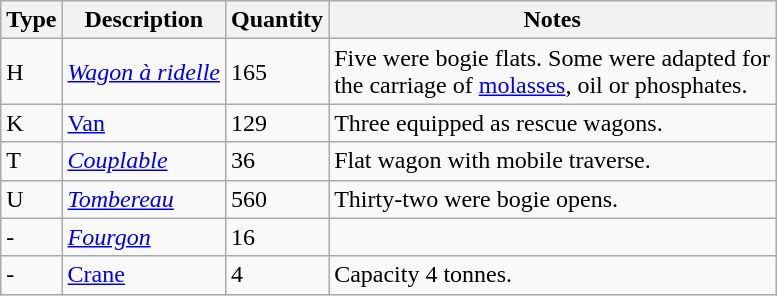<table class="wikitable">
<tr>
<th>Type</th>
<th>Description</th>
<th>Quantity</th>
<th>Notes</th>
</tr>
<tr>
<td>H</td>
<td><a href='#'><em>Wagon à ridelle</em></a></td>
<td>165</td>
<td>Five were bogie flats. Some were adapted for<br>the carriage of <a href='#'>molasses</a>, oil or phosphates.</td>
</tr>
<tr>
<td>K</td>
<td><a href='#'>Van</a></td>
<td>129</td>
<td>Three equipped as rescue wagons.</td>
</tr>
<tr>
<td>T</td>
<td><a href='#'><em>Couplable</em></a></td>
<td>36</td>
<td>Flat wagon with mobile traverse.</td>
</tr>
<tr>
<td>U</td>
<td><a href='#'><em>Tombereau</em></a></td>
<td>560</td>
<td>Thirty-two were bogie opens.</td>
</tr>
<tr>
<td>-</td>
<td><em><a href='#'>Fourgon</a></em></td>
<td>16</td>
<td></td>
</tr>
<tr>
<td>-</td>
<td><a href='#'>Crane</a></td>
<td>4</td>
<td>Capacity 4 tonnes.</td>
</tr>
</table>
